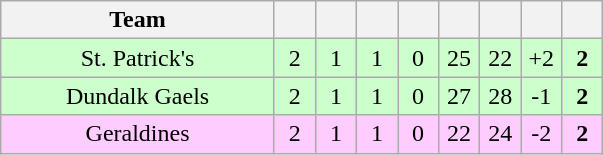<table class="wikitable" style="text-align:center">
<tr>
<th style="width:175px;">Team</th>
<th width="20"></th>
<th width="20"></th>
<th width="20"></th>
<th width="20"></th>
<th width="20"></th>
<th width="20"></th>
<th width="20"></th>
<th width="20"></th>
</tr>
<tr style="background:#cfc;">
<td>St. Patrick's</td>
<td>2</td>
<td>1</td>
<td>1</td>
<td>0</td>
<td>25</td>
<td>22</td>
<td>+2</td>
<td><strong>2</strong></td>
</tr>
<tr style="background:#cfc;">
<td>Dundalk Gaels</td>
<td>2</td>
<td>1</td>
<td>1</td>
<td>0</td>
<td>27</td>
<td>28</td>
<td>-1</td>
<td><strong>2</strong></td>
</tr>
<tr style="background:#fcf;">
<td>Geraldines</td>
<td>2</td>
<td>1</td>
<td>1</td>
<td>0</td>
<td>22</td>
<td>24</td>
<td>-2</td>
<td><strong>2</strong></td>
</tr>
</table>
